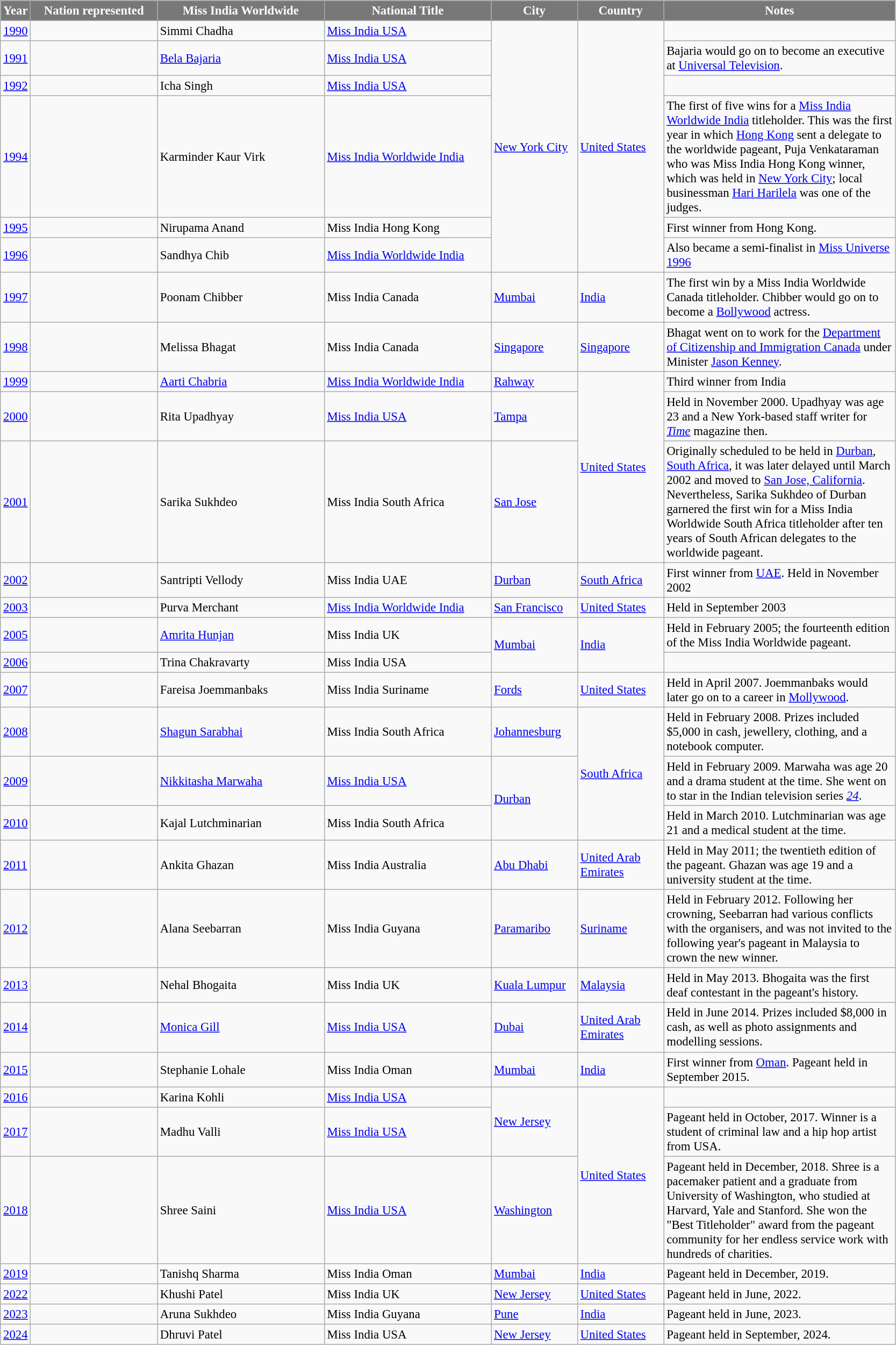<table class="wikitable sortable" style="font-size:95%;">
<tr>
<th width="30" style="background-color:#787878;color:#FFFFFF;">Year</th>
<th style="width:150px;background-color:#787878;color:#FFFFFF;">Nation represented</th>
<th style="width:200px;background-color:#787878;color:#FFFFFF;">Miss India Worldwide</th>
<th style="width:200px;background-color:#787878;color:#FFFFFF;">National Title</th>
<th style="width:100px;background-color:#787878;color:#FFFFFF;">City</th>
<th style="width:100px;background-color:#787878;color:#FFFFFF;">Country</th>
<th style="width:280px;background-color:#787878;color:#FFFFFF;">Notes</th>
</tr>
<tr>
<td><a href='#'>1990</a></td>
<td></td>
<td>Simmi Chadha</td>
<td><a href='#'>Miss India USA</a></td>
<td rowspan=6><a href='#'>New York City</a></td>
<td rowspan=6><a href='#'>United States</a></td>
<td></td>
</tr>
<tr>
<td><a href='#'>1991</a></td>
<td></td>
<td><a href='#'>Bela Bajaria</a></td>
<td><a href='#'>Miss India USA</a></td>
<td>Bajaria would go on to become an executive at <a href='#'>Universal Television</a>.</td>
</tr>
<tr>
<td><a href='#'>1992</a></td>
<td></td>
<td>Icha Singh</td>
<td><a href='#'>Miss India USA</a></td>
<td></td>
</tr>
<tr>
<td><a href='#'>1994</a></td>
<td></td>
<td>Karminder Kaur Virk</td>
<td><a href='#'>Miss India Worldwide India</a></td>
<td>The first of five wins for a <a href='#'>Miss India Worldwide India</a> titleholder. This was the first year in which <a href='#'>Hong Kong</a> sent a delegate to the worldwide pageant, Puja Venkataraman who was Miss India Hong Kong winner, which was held in <a href='#'>New York City</a>; local businessman <a href='#'>Hari Harilela</a> was one of the judges.</td>
</tr>
<tr>
<td><a href='#'>1995</a></td>
<td></td>
<td>Nirupama Anand</td>
<td>Miss India Hong Kong</td>
<td>First winner from Hong Kong.</td>
</tr>
<tr>
<td><a href='#'>1996</a></td>
<td></td>
<td>Sandhya Chib</td>
<td><a href='#'>Miss India Worldwide India</a></td>
<td>Also became a semi-finalist in <a href='#'>Miss Universe 1996</a></td>
</tr>
<tr>
<td><a href='#'>1997</a></td>
<td></td>
<td>Poonam Chibber</td>
<td>Miss India Canada</td>
<td><a href='#'>Mumbai</a></td>
<td><a href='#'>India</a></td>
<td>The first win by a Miss India Worldwide Canada titleholder. Chibber would go on to become a <a href='#'>Bollywood</a> actress.</td>
</tr>
<tr>
<td><a href='#'>1998</a></td>
<td></td>
<td>Melissa Bhagat</td>
<td>Miss India Canada</td>
<td><a href='#'>Singapore</a></td>
<td><a href='#'>Singapore</a></td>
<td>Bhagat went on to work for the <a href='#'>Department of Citizenship and Immigration Canada</a> under Minister <a href='#'>Jason Kenney</a>.</td>
</tr>
<tr>
<td><a href='#'>1999</a></td>
<td></td>
<td><a href='#'>Aarti Chabria</a></td>
<td><a href='#'>Miss India Worldwide India</a></td>
<td><a href='#'>Rahway</a></td>
<td rowspan=3><a href='#'>United States</a></td>
<td>Third winner from India</td>
</tr>
<tr>
<td><a href='#'>2000</a></td>
<td></td>
<td>Rita Upadhyay</td>
<td><a href='#'>Miss India USA</a></td>
<td><a href='#'>Tampa</a></td>
<td>Held in November 2000. Upadhyay was age 23 and a New York-based staff writer for <em><a href='#'>Time</a></em> magazine then.</td>
</tr>
<tr>
<td><a href='#'>2001</a></td>
<td></td>
<td>Sarika Sukhdeo</td>
<td>Miss India South Africa</td>
<td><a href='#'>San Jose</a></td>
<td>Originally scheduled to be held in <a href='#'>Durban</a>, <a href='#'>South Africa</a>, it was later delayed until March 2002 and moved to <a href='#'>San Jose, California</a>. Nevertheless, Sarika Sukhdeo of Durban garnered the first win for a Miss India Worldwide South Africa titleholder after ten years of South African delegates to the worldwide pageant.</td>
</tr>
<tr>
<td><a href='#'>2002</a></td>
<td></td>
<td>Santripti Vellody</td>
<td>Miss India UAE</td>
<td><a href='#'>Durban</a></td>
<td><a href='#'>South Africa</a></td>
<td>First winner from <a href='#'>UAE</a>. Held in November 2002</td>
</tr>
<tr>
<td><a href='#'>2003</a></td>
<td></td>
<td>Purva Merchant</td>
<td><a href='#'>Miss India Worldwide India</a></td>
<td><a href='#'>San Francisco</a></td>
<td><a href='#'>United States</a></td>
<td>Held in September 2003</td>
</tr>
<tr>
<td><a href='#'>2005</a></td>
<td></td>
<td><a href='#'>Amrita Hunjan</a></td>
<td>Miss India UK</td>
<td rowspan=2><a href='#'>Mumbai</a></td>
<td rowspan=2><a href='#'>India</a></td>
<td>Held in February 2005; the fourteenth edition of the Miss India Worldwide pageant.</td>
</tr>
<tr>
<td><a href='#'>2006</a></td>
<td></td>
<td>Trina Chakravarty</td>
<td>Miss India USA</td>
<td></td>
</tr>
<tr>
<td><a href='#'>2007</a></td>
<td></td>
<td>Fareisa Joemmanbaks</td>
<td>Miss India Suriname</td>
<td><a href='#'>Fords</a></td>
<td><a href='#'>United States</a></td>
<td>Held in April 2007. Joemmanbaks would later go on to a career in <a href='#'>Mollywood</a>.</td>
</tr>
<tr>
<td><a href='#'>2008</a></td>
<td></td>
<td><a href='#'>Shagun Sarabhai</a></td>
<td>Miss India South Africa</td>
<td><a href='#'>Johannesburg</a></td>
<td rowspan=3><a href='#'>South Africa</a></td>
<td>Held in February 2008. Prizes included $5,000 in cash, jewellery, clothing, and a notebook computer.</td>
</tr>
<tr>
<td><a href='#'>2009</a></td>
<td></td>
<td><a href='#'>Nikkitasha Marwaha</a></td>
<td><a href='#'>Miss India USA</a></td>
<td rowspan=2><a href='#'>Durban</a></td>
<td>Held in February 2009. Marwaha was age 20 and a drama student at the time. She went on to star in the Indian television series <em><a href='#'>24</a></em>.</td>
</tr>
<tr>
<td><a href='#'>2010</a></td>
<td></td>
<td>Kajal Lutchminarian</td>
<td>Miss India South Africa</td>
<td>Held in March 2010. Lutchminarian was age 21 and a medical student at the time.</td>
</tr>
<tr>
<td><a href='#'>2011</a></td>
<td></td>
<td>Ankita Ghazan</td>
<td>Miss India Australia</td>
<td><a href='#'>Abu Dhabi</a></td>
<td><a href='#'>United Arab Emirates</a></td>
<td>Held in May 2011; the twentieth edition of the pageant. Ghazan was age 19 and a university student at the time.</td>
</tr>
<tr>
<td><a href='#'>2012</a></td>
<td></td>
<td>Alana Seebarran</td>
<td>Miss India Guyana</td>
<td><a href='#'>Paramaribo</a></td>
<td><a href='#'>Suriname</a></td>
<td>Held in February 2012. Following her crowning, Seebarran had various conflicts with the organisers, and was not invited to the following year's pageant in Malaysia to crown the new winner.</td>
</tr>
<tr>
<td><a href='#'>2013</a></td>
<td></td>
<td>Nehal Bhogaita</td>
<td>Miss India UK</td>
<td><a href='#'>Kuala Lumpur</a></td>
<td><a href='#'>Malaysia</a></td>
<td>Held in May 2013. Bhogaita was the first deaf contestant in the pageant's history.</td>
</tr>
<tr>
<td><a href='#'>2014</a></td>
<td></td>
<td><a href='#'>Monica Gill</a></td>
<td><a href='#'>Miss India USA</a></td>
<td><a href='#'>Dubai</a></td>
<td><a href='#'>United Arab Emirates</a></td>
<td>Held in June 2014. Prizes included $8,000 in cash, as well as photo assignments and modelling sessions.</td>
</tr>
<tr>
<td><a href='#'>2015</a></td>
<td></td>
<td>Stephanie Lohale</td>
<td>Miss India Oman</td>
<td><a href='#'>Mumbai</a></td>
<td><a href='#'>India</a></td>
<td>First winner from <a href='#'>Oman</a>. Pageant held in September 2015.</td>
</tr>
<tr>
<td><a href='#'>2016</a></td>
<td></td>
<td>Karina Kohli</td>
<td><a href='#'>Miss India USA</a></td>
<td rowspan="2"><a href='#'>New Jersey</a></td>
<td rowspan="3"><a href='#'>United States</a></td>
<td></td>
</tr>
<tr>
<td><a href='#'>2017</a></td>
<td></td>
<td>Madhu Valli</td>
<td><a href='#'>Miss India USA</a></td>
<td>Pageant held in October, 2017. Winner is a student of criminal law and a hip hop artist from USA.</td>
</tr>
<tr>
<td><a href='#'>2018</a></td>
<td></td>
<td>Shree Saini</td>
<td><a href='#'>Miss India USA</a></td>
<td><a href='#'>Washington</a></td>
<td>Pageant held in December, 2018. Shree is a pacemaker patient and a graduate from University of Washington, who studied at Harvard, Yale and Stanford. She won the "Best Titleholder" award from the pageant community for her endless service work with hundreds of charities.</td>
</tr>
<tr>
<td><a href='#'>2019</a></td>
<td></td>
<td>Tanishq Sharma</td>
<td>Miss India Oman</td>
<td><a href='#'>Mumbai</a></td>
<td><a href='#'>India</a></td>
<td>Pageant held in December, 2019.</td>
</tr>
<tr>
<td><a href='#'>2022</a></td>
<td></td>
<td>Khushi Patel</td>
<td>Miss India UK</td>
<td><a href='#'>New Jersey</a></td>
<td><a href='#'>United States</a></td>
<td>Pageant held in June, 2022.</td>
</tr>
<tr>
<td><a href='#'>2023</a></td>
<td></td>
<td>Aruna Sukhdeo</td>
<td>Miss India Guyana</td>
<td><a href='#'>Pune</a></td>
<td><a href='#'>India</a></td>
<td>Pageant held in June, 2023.</td>
</tr>
<tr>
<td><a href='#'>2024</a></td>
<td></td>
<td>Dhruvi Patel</td>
<td>Miss India USA</td>
<td><a href='#'>New Jersey</a></td>
<td><a href='#'>United States</a></td>
<td>Pageant held in September, 2024.</td>
</tr>
</table>
